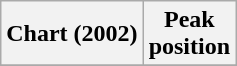<table class="wikitable plainrowheaders" style="text-align:center">
<tr>
<th>Chart (2002)</th>
<th>Peak<br>position</th>
</tr>
<tr>
</tr>
</table>
